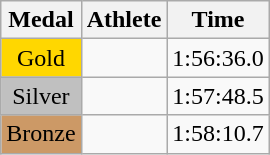<table class="wikitable">
<tr>
<th>Medal</th>
<th>Athlete</th>
<th>Time</th>
</tr>
<tr>
<td style="text-align:center;background-color:gold;">Gold</td>
<td></td>
<td>1:56:36.0</td>
</tr>
<tr>
<td style="text-align:center;background-color:silver;">Silver</td>
<td></td>
<td>1:57:48.5</td>
</tr>
<tr>
<td style="text-align:center;background-color:#CC9966;">Bronze</td>
<td></td>
<td>1:58:10.7</td>
</tr>
</table>
